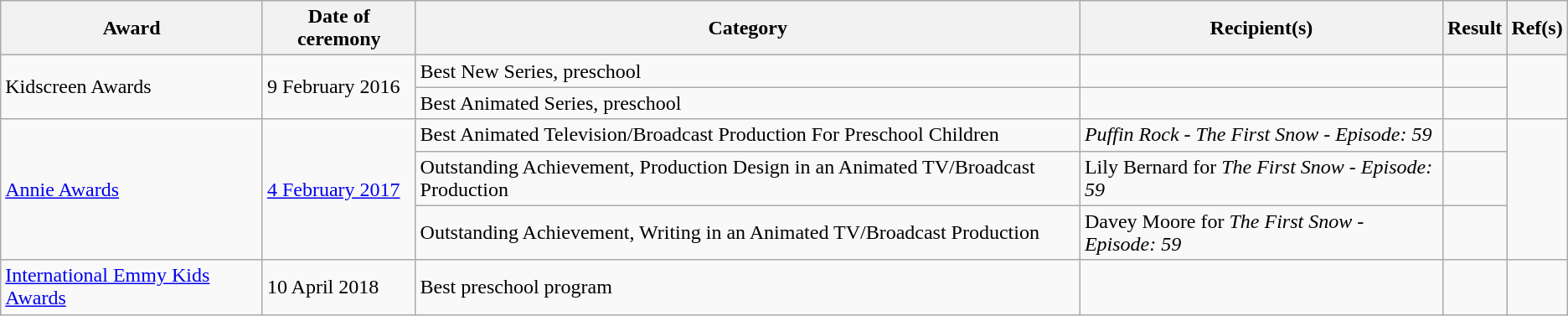<table class=wikitable>
<tr>
<th>Award</th>
<th>Date of ceremony</th>
<th>Category</th>
<th>Recipient(s)</th>
<th>Result</th>
<th>Ref(s)</th>
</tr>
<tr>
<td rowspan="2">Kidscreen Awards</td>
<td rowspan="2">9 February 2016</td>
<td>Best New Series, preschool</td>
<td></td>
<td></td>
<td rowspan="2"></td>
</tr>
<tr>
<td>Best Animated Series, preschool</td>
<td></td>
<td></td>
</tr>
<tr>
<td rowspan="3"><a href='#'>Annie Awards</a></td>
<td rowspan="3"><a href='#'>4 February 2017</a></td>
<td>Best Animated Television/Broadcast Production For Preschool Children</td>
<td><em>Puffin Rock - The First Snow - Episode: 59</em></td>
<td></td>
<td rowspan="3"></td>
</tr>
<tr>
<td>Outstanding Achievement, Production Design in an Animated TV/Broadcast Production</td>
<td>Lily Bernard for <em>The First Snow - Episode: 59</em></td>
<td></td>
</tr>
<tr>
<td>Outstanding Achievement, Writing in an Animated TV/Broadcast Production</td>
<td>Davey Moore for <em>The First Snow - Episode: 59</em></td>
<td></td>
</tr>
<tr>
<td><a href='#'>International Emmy Kids Awards</a></td>
<td>10 April 2018</td>
<td>Best preschool program</td>
<td></td>
<td></td>
<td></td>
</tr>
</table>
